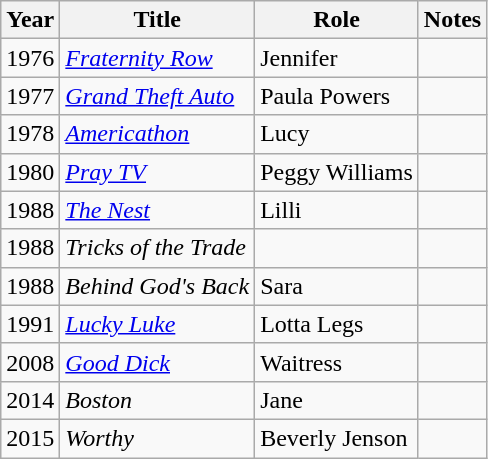<table class="wikitable plainrowheaders sortable">
<tr>
<th scope="col">Year</th>
<th scope="col">Title</th>
<th scope="col">Role</th>
<th class="unsortable">Notes</th>
</tr>
<tr>
<td>1976</td>
<td><a href='#'><em>Fraternity Row</em></a></td>
<td>Jennifer</td>
<td></td>
</tr>
<tr>
<td>1977</td>
<td><em><a href='#'>Grand Theft Auto</a></em></td>
<td>Paula Powers</td>
<td></td>
</tr>
<tr>
<td>1978</td>
<td><em><a href='#'>Americathon</a></em></td>
<td>Lucy</td>
<td></td>
</tr>
<tr>
<td>1980</td>
<td><em><a href='#'>Pray TV</a></em></td>
<td>Peggy Williams</td>
<td></td>
</tr>
<tr>
<td>1988</td>
<td><a href='#'><em>The Nest</em></a></td>
<td>Lilli</td>
<td></td>
</tr>
<tr>
<td>1988</td>
<td><em>Tricks of the Trade</em></td>
<td></td>
<td></td>
</tr>
<tr>
<td>1988</td>
<td><em>Behind God's Back</em></td>
<td>Sara</td>
<td></td>
</tr>
<tr>
<td>1991</td>
<td><em><a href='#'>Lucky Luke</a></em></td>
<td>Lotta Legs</td>
<td></td>
</tr>
<tr>
<td>2008</td>
<td><em><a href='#'>Good Dick</a></em></td>
<td>Waitress</td>
<td></td>
</tr>
<tr>
<td>2014</td>
<td><em>Boston</em></td>
<td>Jane</td>
<td></td>
</tr>
<tr>
<td>2015</td>
<td><em>Worthy</em></td>
<td>Beverly Jenson</td>
<td></td>
</tr>
</table>
